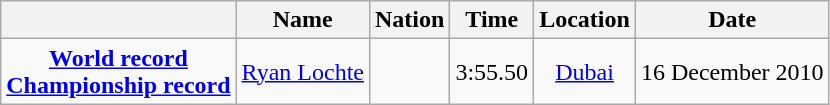<table class=wikitable style=text-align:center>
<tr>
<th></th>
<th>Name</th>
<th>Nation</th>
<th>Time</th>
<th>Location</th>
<th>Date</th>
</tr>
<tr>
<td><strong><a href='#'>World record</a><br><a href='#'>Championship record</a></strong></td>
<td align=left><a href='#'>Ryan Lochte</a></td>
<td align=left></td>
<td align=left>3:55.50</td>
<td><a href='#'>Dubai</a></td>
<td>16 December 2010</td>
</tr>
</table>
